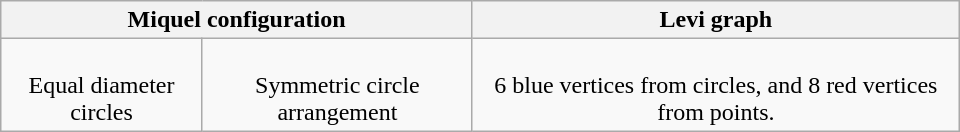<table class=wikitable width=640>
<tr>
<th colspan=2>Miquel configuration</th>
<th>Levi graph</th>
</tr>
<tr align=center>
<td><br>Equal diameter circles</td>
<td><br>Symmetric circle arrangement</td>
<td><br>6 blue vertices from circles, and 8 red vertices from points.</td>
</tr>
</table>
